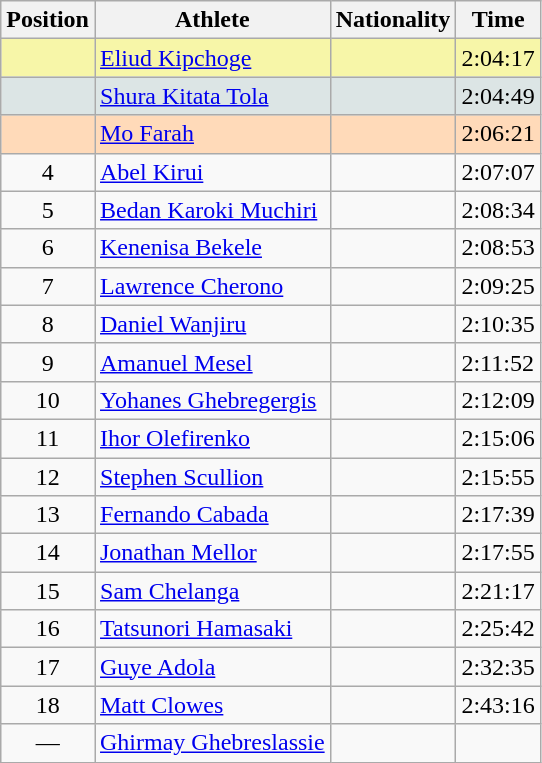<table class="wikitable sortable">
<tr>
<th>Position</th>
<th>Athlete</th>
<th>Nationality</th>
<th>Time</th>
</tr>
<tr bgcolor=#F7F6A8>
<td align=center></td>
<td><a href='#'>Eliud Kipchoge</a></td>
<td></td>
<td>2:04:17</td>
</tr>
<tr bgcolor=#DCE5E5>
<td align=center></td>
<td><a href='#'>Shura Kitata Tola</a></td>
<td></td>
<td>2:04:49</td>
</tr>
<tr bgcolor=#FFDAB9>
<td align=center></td>
<td><a href='#'>Mo Farah</a></td>
<td></td>
<td>2:06:21</td>
</tr>
<tr>
<td align=center>4</td>
<td><a href='#'>Abel Kirui</a></td>
<td></td>
<td>2:07:07</td>
</tr>
<tr>
<td align=center>5</td>
<td><a href='#'>Bedan Karoki Muchiri</a></td>
<td></td>
<td>2:08:34</td>
</tr>
<tr>
<td align=center>6</td>
<td><a href='#'>Kenenisa Bekele</a></td>
<td></td>
<td>2:08:53</td>
</tr>
<tr>
<td align=center>7</td>
<td><a href='#'>Lawrence Cherono</a></td>
<td></td>
<td>2:09:25</td>
</tr>
<tr>
<td align=center>8</td>
<td><a href='#'>Daniel Wanjiru</a></td>
<td></td>
<td>2:10:35</td>
</tr>
<tr>
<td align=center>9</td>
<td><a href='#'>Amanuel Mesel</a></td>
<td></td>
<td>2:11:52</td>
</tr>
<tr>
<td align=center>10</td>
<td><a href='#'>Yohanes Ghebregergis</a></td>
<td></td>
<td>2:12:09</td>
</tr>
<tr>
<td align=center>11</td>
<td><a href='#'>Ihor Olefirenko</a></td>
<td></td>
<td>2:15:06</td>
</tr>
<tr>
<td align=center>12</td>
<td><a href='#'>Stephen Scullion</a></td>
<td></td>
<td>2:15:55</td>
</tr>
<tr>
<td align=center>13</td>
<td><a href='#'>Fernando Cabada</a></td>
<td></td>
<td>2:17:39</td>
</tr>
<tr>
<td align=center>14</td>
<td><a href='#'>Jonathan Mellor</a></td>
<td></td>
<td>2:17:55</td>
</tr>
<tr>
<td align=center>15</td>
<td><a href='#'>Sam Chelanga</a></td>
<td></td>
<td>2:21:17</td>
</tr>
<tr>
<td align=center>16</td>
<td><a href='#'>Tatsunori Hamasaki</a></td>
<td></td>
<td>2:25:42</td>
</tr>
<tr>
<td align=center>17</td>
<td><a href='#'>Guye Adola</a></td>
<td></td>
<td>2:32:35</td>
</tr>
<tr>
<td align=center>18</td>
<td><a href='#'>Matt Clowes</a></td>
<td></td>
<td>2:43:16</td>
</tr>
<tr>
<td align=center>—</td>
<td><a href='#'>Ghirmay Ghebreslassie</a></td>
<td></td>
<td></td>
</tr>
</table>
